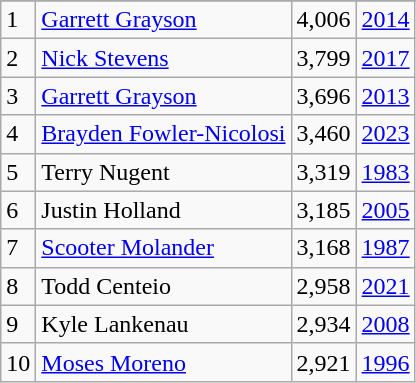<table class="wikitable">
<tr>
</tr>
<tr>
<td>1</td>
<td><a href='#'>Garrett Grayson</a></td>
<td>4,006</td>
<td><a href='#'>2014</a></td>
</tr>
<tr>
<td>2</td>
<td><a href='#'>Nick Stevens</a></td>
<td>3,799</td>
<td><a href='#'>2017</a></td>
</tr>
<tr>
<td>3</td>
<td><a href='#'>Garrett Grayson</a></td>
<td>3,696</td>
<td><a href='#'>2013</a></td>
</tr>
<tr>
<td>4</td>
<td><a href='#'>Brayden Fowler-Nicolosi</a></td>
<td>3,460</td>
<td><a href='#'>2023</a></td>
</tr>
<tr>
<td>5</td>
<td>Terry Nugent</td>
<td>3,319</td>
<td><a href='#'>1983</a></td>
</tr>
<tr>
<td>6</td>
<td>Justin Holland</td>
<td>3,185</td>
<td><a href='#'>2005</a></td>
</tr>
<tr>
<td>7</td>
<td><a href='#'>Scooter Molander</a></td>
<td>3,168</td>
<td><a href='#'>1987</a></td>
</tr>
<tr>
<td>8</td>
<td>Todd Centeio</td>
<td>2,958</td>
<td><a href='#'>2021</a></td>
</tr>
<tr>
<td>9</td>
<td>Kyle Lankenau</td>
<td>2,934</td>
<td><a href='#'>2008</a></td>
</tr>
<tr>
<td>10</td>
<td><a href='#'>Moses Moreno</a></td>
<td>2,921</td>
<td><a href='#'>1996</a></td>
</tr>
</table>
